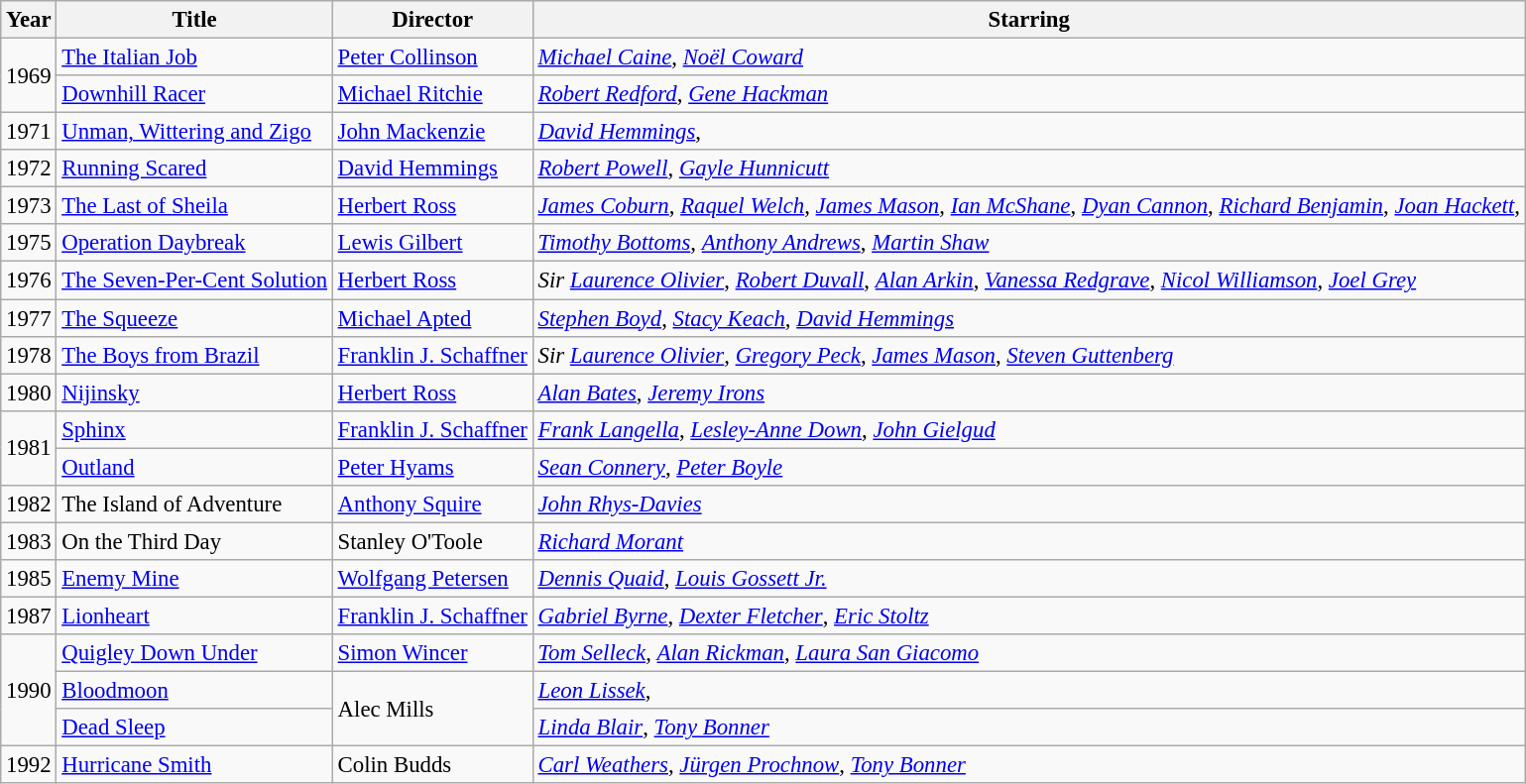<table class="wikitable" style="font-size: 95%;">
<tr>
<th>Year</th>
<th>Title</th>
<th>Director</th>
<th>Starring</th>
</tr>
<tr>
<td rowspan=2>1969</td>
<td><a href='#'>The Italian Job</a></td>
<td><a href='#'>Peter Collinson</a></td>
<td><em><a href='#'>Michael Caine</a></em>, <em><a href='#'>Noël Coward</a></em></td>
</tr>
<tr>
<td><a href='#'>Downhill Racer</a></td>
<td><a href='#'>Michael Ritchie</a></td>
<td><em><a href='#'>Robert Redford</a></em>, <em><a href='#'>Gene Hackman</a></em></td>
</tr>
<tr>
<td>1971</td>
<td><a href='#'>Unman, Wittering and Zigo</a></td>
<td><a href='#'>John Mackenzie</a></td>
<td><em><a href='#'>David Hemmings</a></em>,</td>
</tr>
<tr>
<td>1972</td>
<td><a href='#'>Running Scared</a></td>
<td><a href='#'>David Hemmings</a></td>
<td><em><a href='#'>Robert Powell</a></em>, <em><a href='#'>Gayle Hunnicutt</a></em></td>
</tr>
<tr>
<td>1973</td>
<td><a href='#'>The Last of Sheila</a></td>
<td><a href='#'>Herbert Ross</a></td>
<td><em><a href='#'>James Coburn</a></em>, <em><a href='#'>Raquel Welch</a></em>, <em><a href='#'>James Mason</a></em>, <em><a href='#'>Ian McShane</a></em>, <em><a href='#'>Dyan Cannon</a></em>, <em><a href='#'>Richard Benjamin</a></em>, <em><a href='#'>Joan Hackett</a></em>,</td>
</tr>
<tr>
<td>1975</td>
<td><a href='#'>Operation Daybreak</a></td>
<td><a href='#'>Lewis Gilbert</a></td>
<td><em><a href='#'>Timothy Bottoms</a></em>, <em><a href='#'>Anthony Andrews</a></em>, <em><a href='#'>Martin Shaw</a></em></td>
</tr>
<tr>
<td>1976</td>
<td><a href='#'>The Seven-Per-Cent Solution</a></td>
<td><a href='#'>Herbert Ross</a></td>
<td><em>Sir <a href='#'>Laurence Olivier</a></em>, <em><a href='#'>Robert Duvall</a></em>, <em><a href='#'>Alan Arkin</a></em>, <em><a href='#'>Vanessa Redgrave</a></em>, <em><a href='#'>Nicol Williamson</a></em>, <em><a href='#'>Joel Grey</a></em></td>
</tr>
<tr>
<td>1977</td>
<td><a href='#'>The Squeeze</a></td>
<td><a href='#'>Michael Apted</a></td>
<td><em><a href='#'>Stephen Boyd</a></em>, <em><a href='#'>Stacy Keach</a></em>, <em><a href='#'>David Hemmings</a></em></td>
</tr>
<tr>
<td>1978</td>
<td><a href='#'>The Boys from Brazil</a></td>
<td><a href='#'>Franklin J. Schaffner</a></td>
<td><em>Sir <a href='#'>Laurence Olivier</a></em>, <em><a href='#'>Gregory Peck</a></em>, <em><a href='#'>James Mason</a></em>, <em><a href='#'>Steven Guttenberg</a></em></td>
</tr>
<tr>
<td>1980</td>
<td><a href='#'>Nijinsky</a></td>
<td><a href='#'>Herbert Ross</a></td>
<td><em><a href='#'>Alan Bates</a></em>, <em><a href='#'>Jeremy Irons</a></em></td>
</tr>
<tr>
<td rowspan=2>1981</td>
<td><a href='#'>Sphinx</a></td>
<td><a href='#'>Franklin J. Schaffner</a></td>
<td><em><a href='#'>Frank Langella</a></em>, <em><a href='#'>Lesley-Anne Down</a></em>, <em><a href='#'>John Gielgud</a></em></td>
</tr>
<tr>
<td><a href='#'>Outland</a></td>
<td><a href='#'>Peter Hyams</a></td>
<td><em><a href='#'>Sean Connery</a></em>, <em><a href='#'>Peter Boyle</a></em></td>
</tr>
<tr>
<td>1982</td>
<td>The Island of Adventure</td>
<td><a href='#'>Anthony Squire</a></td>
<td><em><a href='#'>John Rhys-Davies</a></em></td>
</tr>
<tr>
<td>1983</td>
<td>On the Third Day</td>
<td>Stanley O'Toole</td>
<td><em><a href='#'>Richard Morant</a></em></td>
</tr>
<tr>
<td>1985</td>
<td><a href='#'>Enemy Mine</a></td>
<td><a href='#'>Wolfgang Petersen</a></td>
<td><em><a href='#'>Dennis Quaid</a></em>, <em><a href='#'>Louis Gossett Jr.</a></em></td>
</tr>
<tr>
<td>1987</td>
<td><a href='#'>Lionheart</a></td>
<td><a href='#'>Franklin J. Schaffner</a></td>
<td><em><a href='#'>Gabriel Byrne</a></em>, <em><a href='#'>Dexter Fletcher</a></em>, <em><a href='#'>Eric Stoltz</a></em></td>
</tr>
<tr>
<td rowspan=3>1990</td>
<td><a href='#'>Quigley Down Under</a></td>
<td><a href='#'>Simon Wincer</a></td>
<td><em><a href='#'>Tom Selleck</a></em>, <em><a href='#'>Alan Rickman</a></em>, <em><a href='#'>Laura San Giacomo</a></em></td>
</tr>
<tr>
<td><a href='#'>Bloodmoon</a></td>
<td rowspan=2>Alec Mills</td>
<td><em><a href='#'>Leon Lissek</a></em>,</td>
</tr>
<tr>
<td><a href='#'>Dead Sleep</a></td>
<td><em><a href='#'>Linda Blair</a></em>, <em><a href='#'>Tony Bonner</a></em></td>
</tr>
<tr>
<td>1992</td>
<td><a href='#'>Hurricane Smith</a></td>
<td>Colin Budds</td>
<td><em><a href='#'>Carl Weathers</a></em>, <em><a href='#'>Jürgen Prochnow</a></em>, <em><a href='#'>Tony Bonner</a></em></td>
</tr>
</table>
